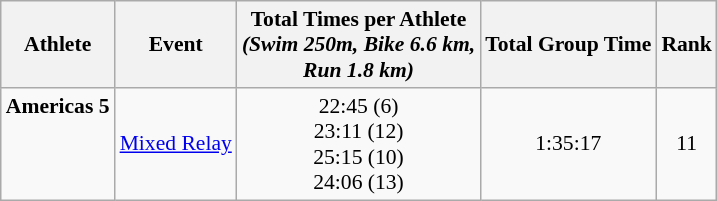<table class="wikitable" style="font-size:90%;">
<tr>
<th>Athlete</th>
<th>Event</th>
<th>Total Times per Athlete <br> <em>(Swim 250m, Bike 6.6 km, <br> Run 1.8 km)</em></th>
<th>Total Group Time</th>
<th>Rank</th>
</tr>
<tr align=center>
<td align=left><strong>Americas 5</strong><br><br><br><br></td>
<td align=left><a href='#'>Mixed Relay</a></td>
<td valign=bottom>22:45 (6)<br>23:11 (12)<br>25:15 (10)<br>24:06 (13)</td>
<td>1:35:17</td>
<td>11</td>
</tr>
</table>
